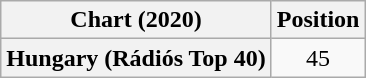<table class="wikitable plainrowheaders" style="text-align:center">
<tr>
<th scope="col">Chart (2020)</th>
<th scope="col">Position</th>
</tr>
<tr>
<th scope="row">Hungary (Rádiós Top 40)</th>
<td>45</td>
</tr>
</table>
